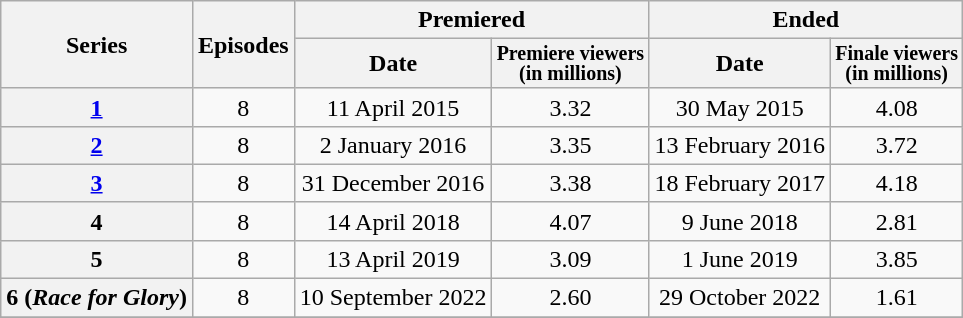<table class="wikitable" style="text-align:center;">
<tr>
<th rowspan="2">Series</th>
<th rowspan="2">Episodes</th>
<th colspan=2>Premiered</th>
<th colspan=2>Ended</th>
</tr>
<tr>
<th>Date</th>
<th span style="font-size:smaller; line-height:100%;">Premiere viewers<br>(in millions)</th>
<th>Date</th>
<th span style="font-size:smaller; line-height:100%;">Finale viewers<br>(in millions)</th>
</tr>
<tr>
<th><a href='#'>1</a></th>
<td>8</td>
<td>11 April 2015</td>
<td>3.32</td>
<td>30 May 2015</td>
<td>4.08</td>
</tr>
<tr>
<th><a href='#'>2</a></th>
<td>8</td>
<td>2 January 2016</td>
<td>3.35</td>
<td>13 February 2016</td>
<td>3.72</td>
</tr>
<tr>
<th><a href='#'>3</a></th>
<td>8</td>
<td>31 December 2016</td>
<td>3.38</td>
<td>18 February 2017</td>
<td>4.18</td>
</tr>
<tr>
<th>4</th>
<td>8</td>
<td>14 April 2018</td>
<td>4.07</td>
<td>9 June 2018</td>
<td>2.81</td>
</tr>
<tr>
<th>5</th>
<td>8</td>
<td>13 April 2019</td>
<td>3.09</td>
<td>1 June 2019</td>
<td>3.85</td>
</tr>
<tr>
<th>6 (<em>Race for Glory</em>)</th>
<td>8</td>
<td>10 September 2022</td>
<td>2.60</td>
<td>29 October 2022</td>
<td>1.61</td>
</tr>
<tr>
</tr>
</table>
